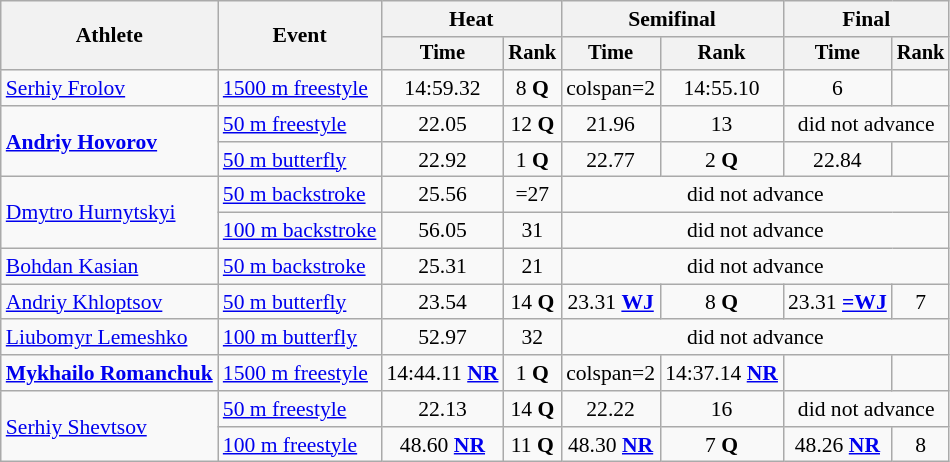<table class=wikitable style="font-size:90%">
<tr>
<th rowspan="2">Athlete</th>
<th rowspan="2">Event</th>
<th colspan="2">Heat</th>
<th colspan="2">Semifinal</th>
<th colspan="2">Final</th>
</tr>
<tr style="font-size:95%">
<th>Time</th>
<th>Rank</th>
<th>Time</th>
<th>Rank</th>
<th>Time</th>
<th>Rank</th>
</tr>
<tr align=center>
<td align=left><a href='#'>Serhiy Frolov</a></td>
<td align=left><a href='#'>1500 m freestyle</a></td>
<td>14:59.32</td>
<td>8 <strong>Q</strong></td>
<td>colspan=2 </td>
<td>14:55.10</td>
<td>6</td>
</tr>
<tr align=center>
<td align=left rowspan=2><strong><a href='#'>Andriy Hovorov</a></strong></td>
<td align=left><a href='#'>50 m freestyle</a></td>
<td>22.05</td>
<td>12 <strong>Q</strong></td>
<td>21.96</td>
<td>13</td>
<td colspan=2>did not advance</td>
</tr>
<tr align=center>
<td align=left><a href='#'>50 m butterfly</a></td>
<td>22.92</td>
<td>1 <strong>Q</strong></td>
<td>22.77</td>
<td>2 <strong>Q</strong></td>
<td>22.84</td>
<td></td>
</tr>
<tr align=center>
<td align=left rowspan=2><a href='#'>Dmytro Hurnytskyi</a></td>
<td align=left><a href='#'>50 m backstroke</a></td>
<td>25.56</td>
<td>=27</td>
<td colspan=4>did not advance</td>
</tr>
<tr align=center>
<td align=left><a href='#'>100 m backstroke</a></td>
<td>56.05</td>
<td>31</td>
<td colspan=4>did not advance</td>
</tr>
<tr align=center>
<td align=left><a href='#'>Bohdan Kasian</a></td>
<td align=left><a href='#'>50 m backstroke</a></td>
<td>25.31</td>
<td>21</td>
<td colspan=4>did not advance</td>
</tr>
<tr align=center>
<td align=left><a href='#'>Andriy Khloptsov</a></td>
<td align=left><a href='#'>50 m butterfly</a></td>
<td>23.54</td>
<td>14 <strong>Q</strong></td>
<td>23.31 <strong><a href='#'>WJ</a></strong></td>
<td>8 <strong>Q</strong></td>
<td>23.31 <strong><a href='#'>=WJ</a></strong></td>
<td>7</td>
</tr>
<tr align=center>
<td align=left><a href='#'>Liubomyr Lemeshko</a></td>
<td align=left><a href='#'>100 m butterfly</a></td>
<td>52.97</td>
<td>32</td>
<td colspan=4>did not advance</td>
</tr>
<tr align=center>
<td align=left><strong><a href='#'>Mykhailo Romanchuk</a></strong></td>
<td align=left><a href='#'>1500 m freestyle</a></td>
<td>14:44.11 <strong><a href='#'>NR</a></strong></td>
<td>1 <strong>Q</strong></td>
<td>colspan=2 </td>
<td>14:37.14 <strong><a href='#'>NR</a></strong></td>
<td></td>
</tr>
<tr align=center>
<td align=left rowspan=2><a href='#'>Serhiy Shevtsov</a></td>
<td align=left><a href='#'>50 m freestyle</a></td>
<td>22.13</td>
<td>14 <strong>Q</strong></td>
<td>22.22</td>
<td>16</td>
<td colspan=2>did not advance</td>
</tr>
<tr align=center>
<td align=left><a href='#'>100 m freestyle</a></td>
<td>48.60 <strong><a href='#'>NR</a></strong></td>
<td>11 <strong>Q</strong></td>
<td>48.30 <strong><a href='#'>NR</a></strong></td>
<td>7 <strong>Q</strong></td>
<td>48.26 <strong><a href='#'>NR</a></strong></td>
<td>8</td>
</tr>
</table>
